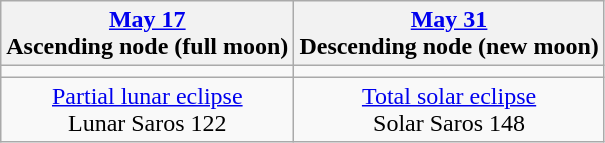<table class="wikitable">
<tr>
<th><a href='#'>May 17</a><br>Ascending node (full moon)<br></th>
<th><a href='#'>May 31</a><br>Descending node (new moon)<br></th>
</tr>
<tr>
<td></td>
<td></td>
</tr>
<tr align=center>
<td><a href='#'>Partial lunar eclipse</a><br>Lunar Saros 122</td>
<td><a href='#'>Total solar eclipse</a><br>Solar Saros 148</td>
</tr>
</table>
